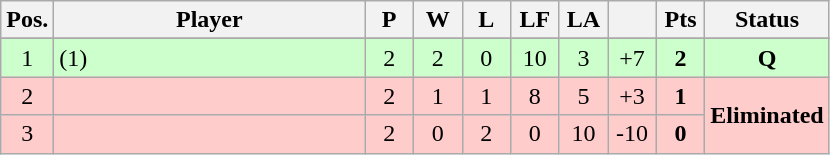<table class="wikitable" style="text-align:center; margin: 1em auto 1em auto, align:left">
<tr>
<th width=25>Pos.</th>
<th width=200>Player</th>
<th width=25>P</th>
<th width=25>W</th>
<th width=25>L</th>
<th width=25>LF</th>
<th width=25>LA</th>
<th width=25></th>
<th width=25>Pts</th>
<th width=75>Status</th>
</tr>
<tr>
</tr>
<tr style="background:#CCFFCC;">
<td>1</td>
<td align=left> (1)</td>
<td>2</td>
<td>2</td>
<td>0</td>
<td>10</td>
<td>3</td>
<td>+7</td>
<td><strong>2</strong></td>
<td><strong>Q</strong></td>
</tr>
<tr style="background:#FFCCCC;">
<td>2</td>
<td align=left></td>
<td>2</td>
<td>1</td>
<td>1</td>
<td>8</td>
<td>5</td>
<td>+3</td>
<td><strong>1</strong></td>
<td rowspan=2><strong>Eliminated</strong></td>
</tr>
<tr style="background:#FFCCCC;">
<td>3</td>
<td align=left></td>
<td>2</td>
<td>0</td>
<td>2</td>
<td>0</td>
<td>10</td>
<td>-10</td>
<td><strong>0</strong></td>
</tr>
</table>
